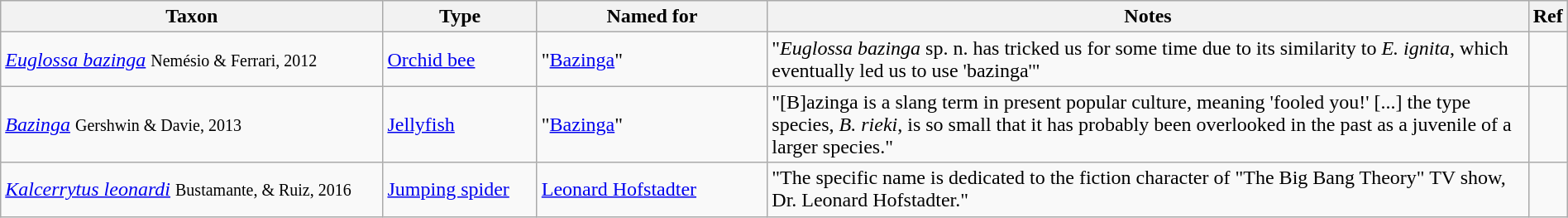<table class="wikitable sortable" width="100%">
<tr>
<th style="width:25%;">Taxon</th>
<th style="width:10%;">Type</th>
<th style="width:15%;">Named for</th>
<th style="width:50%;">Notes</th>
<th class="unsortable">Ref</th>
</tr>
<tr>
<td><em><a href='#'>Euglossa bazinga</a></em> <small>Nemésio & Ferrari, 2012</small></td>
<td><a href='#'>Orchid bee</a></td>
<td>"<a href='#'>Bazinga</a>"</td>
<td>"<em>Euglossa bazinga</em> sp. n. has tricked us for some time due to its similarity to <em>E. ignita</em>, which eventually led us to use 'bazinga'"</td>
<td></td>
</tr>
<tr>
<td><em><a href='#'>Bazinga</a></em> <small>Gershwin & Davie, 2013</small></td>
<td><a href='#'>Jellyfish</a></td>
<td>"<a href='#'>Bazinga</a>"</td>
<td>"[B]azinga is a slang term in present popular culture, meaning 'fooled you!' [...] the type species, <em>B. rieki</em>, is so small that it has probably been overlooked in the past as a juvenile of a larger species."</td>
<td></td>
</tr>
<tr>
<td><em><a href='#'>Kalcerrytus leonardi</a></em> <small>Bustamante, & Ruiz, 2016</small></td>
<td><a href='#'>Jumping spider</a></td>
<td><a href='#'>Leonard Hofstadter</a></td>
<td>"The specific name is dedicated to the fiction character of "The Big Bang Theory" TV show, Dr. Leonard Hofstadter."</td>
<td></td>
</tr>
</table>
